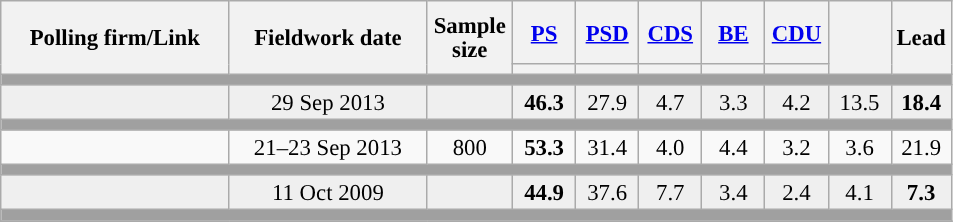<table class="wikitable collapsible sortable" style="text-align:center; font-size:95%; line-height:16px;">
<tr style="height:42px;">
<th style="width:145px;" rowspan="2">Polling firm/Link</th>
<th style="width:125px;" rowspan="2">Fieldwork date</th>
<th class="unsortable" style="width:50px;" rowspan="2">Sample size</th>
<th class="unsortable" style="width:35px;"><a href='#'>PS</a></th>
<th class="unsortable" style="width:35px;"><a href='#'>PSD</a></th>
<th class="unsortable" style="width:35px;"><a href='#'>CDS</a></th>
<th class="unsortable" style="width:35px;"><a href='#'>BE</a></th>
<th class="unsortable" style="width:35px;"><a href='#'>CDU</a></th>
<th class="unsortable" style="width:35px;" rowspan="2"></th>
<th class="unsortable" style="width:30px;" rowspan="2">Lead</th>
</tr>
<tr>
<th class="unsortable" style="color:inherit;background:"></th>
<th class="unsortable" style="color:inherit;background:"></th>
<th class="unsortable" style="color:inherit;background:"></th>
<th class="unsortable" style="color:inherit;background:"></th>
<th class="unsortable" style="color:inherit;background:"></th>
</tr>
<tr>
<td colspan="13" style="background:#A0A0A0"></td>
</tr>
<tr style="background:#EFEFEF;">
<td><strong></strong></td>
<td data-sort-value="2019-10-06">29 Sep 2013</td>
<td></td>
<td><strong>46.3</strong><br></td>
<td>27.9<br></td>
<td>4.7<br></td>
<td>3.3<br></td>
<td>4.2<br></td>
<td>13.5</td>
<td style="background:"><strong>18.4</strong></td>
</tr>
<tr>
<td colspan="13" style="background:#A0A0A0"></td>
</tr>
<tr>
<td align="center"></td>
<td align="center">21–23 Sep 2013</td>
<td>800</td>
<td align="center" ><strong>53.3</strong></td>
<td align="center">31.4</td>
<td align="center">4.0</td>
<td align="center">4.4</td>
<td align="center">3.2</td>
<td align="center">3.6</td>
<td style="background:">21.9</td>
</tr>
<tr>
<td colspan="13" style="background:#A0A0A0"></td>
</tr>
<tr style="background:#EFEFEF;">
<td><strong></strong></td>
<td data-sort-value="2019-10-06">11 Oct 2009</td>
<td></td>
<td><strong>44.9</strong><br></td>
<td>37.6<br></td>
<td>7.7<br></td>
<td>3.4<br></td>
<td>2.4<br></td>
<td>4.1</td>
<td style="background:"><strong>7.3</strong></td>
</tr>
<tr>
<td colspan="13" style="background:#A0A0A0"></td>
</tr>
<tr>
</tr>
</table>
